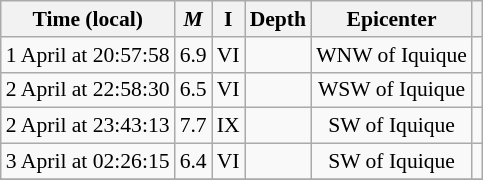<table class="wikitable" style="margin:left; text-align: center; font-size:90%;">
<tr>
<th>Time (local)</th>
<th><em>M</em></th>
<th>I</th>
<th>Depth</th>
<th>Epicenter</th>
<th></th>
</tr>
<tr>
<td>1 April at 20:57:58</td>
<td>6.9</td>
<td>VI</td>
<td></td>
<td> WNW of Iquique</td>
<td></td>
</tr>
<tr>
<td>2 April at 22:58:30</td>
<td>6.5</td>
<td>VI</td>
<td></td>
<td> WSW of Iquique</td>
<td></td>
</tr>
<tr>
<td>2 April at 23:43:13</td>
<td>7.7</td>
<td>IX</td>
<td></td>
<td> SW of Iquique</td>
<td></td>
</tr>
<tr>
<td>3 April at 02:26:15</td>
<td>6.4</td>
<td>VI</td>
<td></td>
<td> SW of Iquique</td>
<td></td>
</tr>
<tr>
</tr>
</table>
